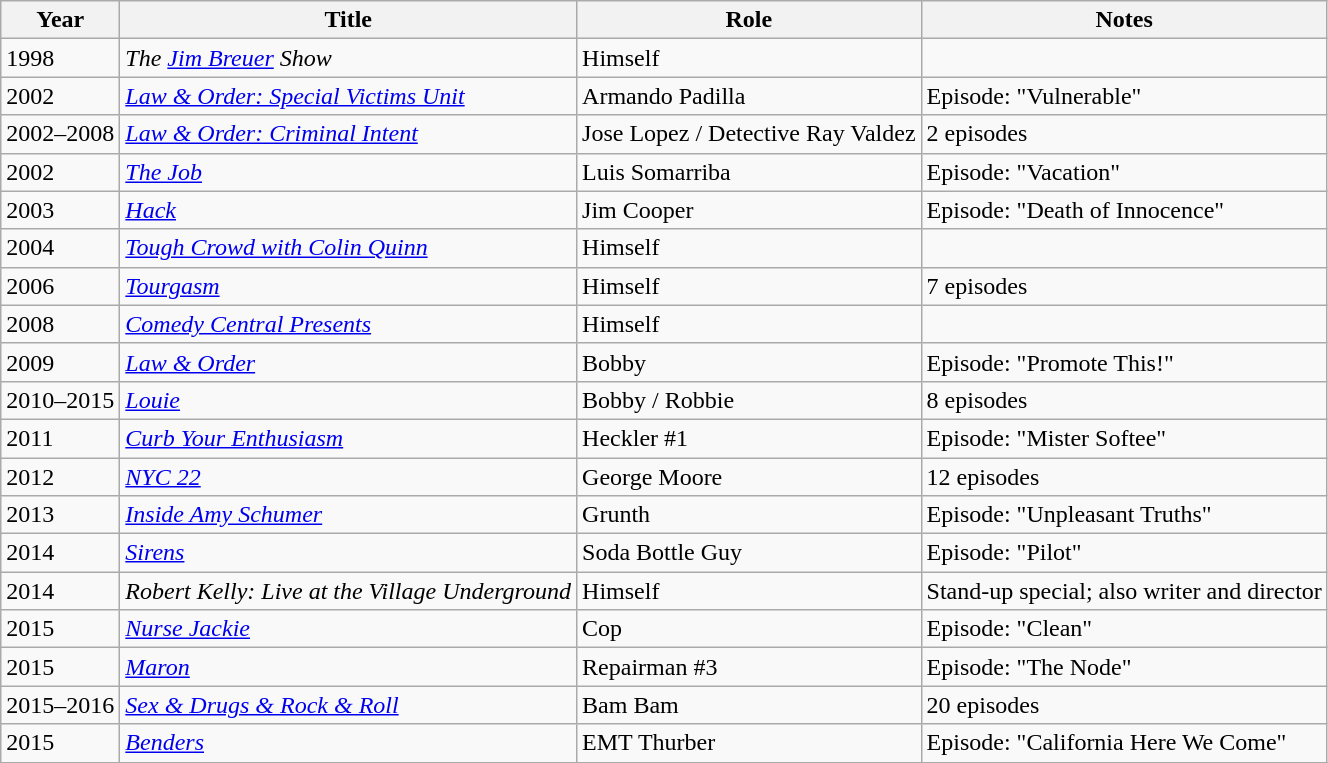<table class="wikitable">
<tr>
<th>Year</th>
<th>Title</th>
<th>Role</th>
<th>Notes</th>
</tr>
<tr>
<td>1998</td>
<td><em>The <a href='#'>Jim Breuer</a> Show</em></td>
<td>Himself</td>
<td></td>
</tr>
<tr>
<td>2002</td>
<td><em><a href='#'>Law & Order: Special Victims Unit</a></em></td>
<td>Armando Padilla</td>
<td>Episode: "Vulnerable"</td>
</tr>
<tr>
<td>2002–2008</td>
<td><em><a href='#'>Law & Order: Criminal Intent</a></em></td>
<td>Jose Lopez / Detective Ray Valdez</td>
<td>2 episodes</td>
</tr>
<tr>
<td>2002</td>
<td><em><a href='#'>The Job</a></em></td>
<td>Luis Somarriba</td>
<td>Episode: "Vacation"</td>
</tr>
<tr>
<td>2003</td>
<td><em><a href='#'>Hack</a></em></td>
<td>Jim Cooper</td>
<td>Episode: "Death of Innocence"</td>
</tr>
<tr>
<td>2004</td>
<td><em><a href='#'>Tough Crowd with Colin Quinn</a></em></td>
<td>Himself</td>
<td></td>
</tr>
<tr>
<td>2006</td>
<td><em><a href='#'>Tourgasm</a></em></td>
<td>Himself</td>
<td>7 episodes</td>
</tr>
<tr>
<td>2008</td>
<td><em><a href='#'>Comedy Central Presents</a></em></td>
<td>Himself</td>
<td></td>
</tr>
<tr>
<td>2009</td>
<td><em><a href='#'>Law & Order</a></em></td>
<td>Bobby</td>
<td>Episode: "Promote This!"</td>
</tr>
<tr>
<td>2010–2015</td>
<td><em><a href='#'>Louie</a></em></td>
<td>Bobby / Robbie</td>
<td>8 episodes</td>
</tr>
<tr>
<td>2011</td>
<td><em><a href='#'>Curb Your Enthusiasm</a></em></td>
<td>Heckler #1</td>
<td>Episode: "Mister Softee"</td>
</tr>
<tr>
<td>2012</td>
<td><em><a href='#'>NYC 22</a></em></td>
<td>George Moore</td>
<td>12 episodes</td>
</tr>
<tr>
<td>2013</td>
<td><em><a href='#'>Inside Amy Schumer</a></em></td>
<td>Grunth</td>
<td>Episode: "Unpleasant Truths"</td>
</tr>
<tr>
<td>2014</td>
<td><em><a href='#'>Sirens</a></em></td>
<td>Soda Bottle Guy</td>
<td>Episode: "Pilot"</td>
</tr>
<tr>
<td>2014</td>
<td><em>Robert Kelly: Live at the Village Underground</em></td>
<td>Himself</td>
<td>Stand-up special; also writer and director</td>
</tr>
<tr>
<td>2015</td>
<td><em><a href='#'>Nurse Jackie</a></em></td>
<td>Cop</td>
<td>Episode: "Clean"</td>
</tr>
<tr>
<td>2015</td>
<td><em><a href='#'>Maron</a></em></td>
<td>Repairman #3</td>
<td>Episode: "The Node"</td>
</tr>
<tr>
<td>2015–2016</td>
<td><em><a href='#'>Sex & Drugs & Rock & Roll</a></em></td>
<td>Bam Bam</td>
<td>20 episodes</td>
</tr>
<tr>
<td>2015</td>
<td><em><a href='#'>Benders</a></em></td>
<td>EMT Thurber</td>
<td>Episode: "California Here We Come"</td>
</tr>
<tr>
</tr>
</table>
